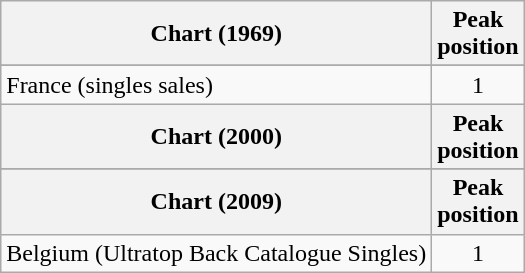<table class="wikitable plainrowheaders sortable" style="text-align:left;">
<tr>
<th scope="col">Chart (1969)</th>
<th scope="col">Peak<br>position</th>
</tr>
<tr>
</tr>
<tr>
<td>France (singles sales)</td>
<td align="center">1</td>
</tr>
<tr>
<th scope="col">Chart (2000)</th>
<th scope="col">Peak<br>position</th>
</tr>
<tr>
</tr>
<tr>
<th scope="col">Chart (2009)</th>
<th scope="col">Peak<br>position</th>
</tr>
<tr>
<td>Belgium (Ultratop Back Catalogue Singles)</td>
<td align="center">1</td>
</tr>
</table>
